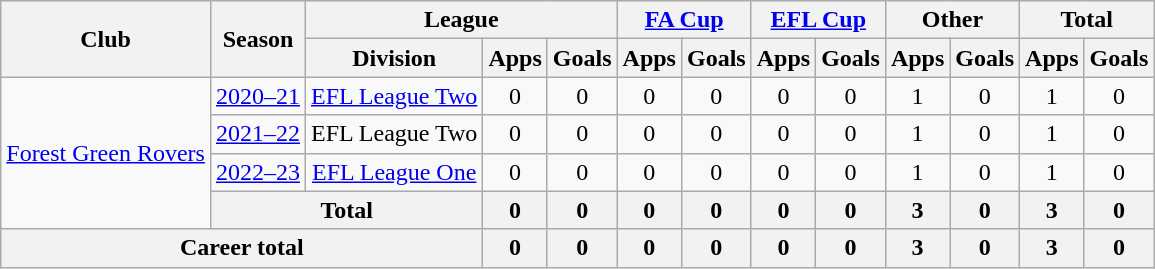<table class="wikitable" style="text-align:center">
<tr>
<th rowspan="2">Club</th>
<th rowspan="2">Season</th>
<th colspan="3">League</th>
<th colspan="2"><a href='#'>FA Cup</a></th>
<th colspan="2"><a href='#'>EFL Cup</a></th>
<th colspan="2">Other</th>
<th colspan="2">Total</th>
</tr>
<tr>
<th>Division</th>
<th>Apps</th>
<th>Goals</th>
<th>Apps</th>
<th>Goals</th>
<th>Apps</th>
<th>Goals</th>
<th>Apps</th>
<th>Goals</th>
<th>Apps</th>
<th>Goals</th>
</tr>
<tr>
<td rowspan="4"><a href='#'>Forest Green Rovers</a></td>
<td><a href='#'>2020–21</a></td>
<td><a href='#'>EFL League Two</a></td>
<td>0</td>
<td>0</td>
<td>0</td>
<td>0</td>
<td>0</td>
<td>0</td>
<td>1</td>
<td>0</td>
<td>1</td>
<td>0</td>
</tr>
<tr>
<td><a href='#'>2021–22</a></td>
<td>EFL League Two</td>
<td>0</td>
<td>0</td>
<td>0</td>
<td>0</td>
<td>0</td>
<td>0</td>
<td>1</td>
<td>0</td>
<td>1</td>
<td>0</td>
</tr>
<tr>
<td><a href='#'>2022–23</a></td>
<td><a href='#'>EFL League One</a></td>
<td>0</td>
<td>0</td>
<td>0</td>
<td>0</td>
<td>0</td>
<td>0</td>
<td>1</td>
<td>0</td>
<td>1</td>
<td>0</td>
</tr>
<tr>
<th colspan="2">Total</th>
<th>0</th>
<th>0</th>
<th>0</th>
<th>0</th>
<th>0</th>
<th>0</th>
<th>3</th>
<th>0</th>
<th>3</th>
<th>0</th>
</tr>
<tr>
<th colspan="3">Career total</th>
<th>0</th>
<th>0</th>
<th>0</th>
<th>0</th>
<th>0</th>
<th>0</th>
<th>3</th>
<th>0</th>
<th>3</th>
<th>0</th>
</tr>
</table>
